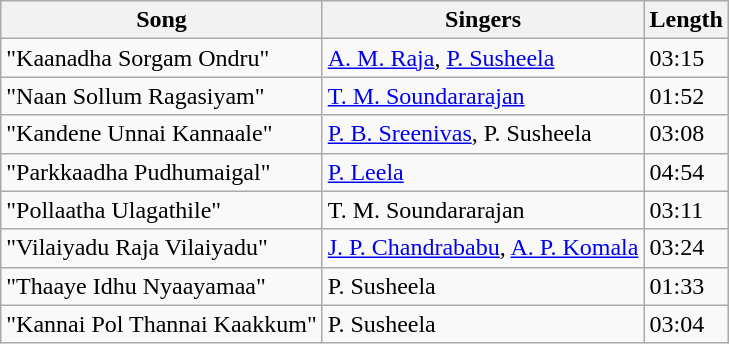<table class="wikitable">
<tr>
<th>Song</th>
<th>Singers</th>
<th>Length</th>
</tr>
<tr>
<td>"Kaanadha Sorgam Ondru"</td>
<td><a href='#'>A. M. Raja</a>, <a href='#'>P. Susheela</a></td>
<td>03:15</td>
</tr>
<tr>
<td>"Naan Sollum Ragasiyam"</td>
<td><a href='#'>T. M. Soundararajan</a></td>
<td>01:52</td>
</tr>
<tr>
<td>"Kandene Unnai Kannaale"</td>
<td><a href='#'>P. B. Sreenivas</a>, P. Susheela</td>
<td>03:08</td>
</tr>
<tr>
<td>"Parkkaadha Pudhumaigal"</td>
<td><a href='#'>P. Leela</a></td>
<td>04:54</td>
</tr>
<tr>
<td>"Pollaatha Ulagathile"</td>
<td>T. M. Soundararajan</td>
<td>03:11</td>
</tr>
<tr>
<td>"Vilaiyadu Raja Vilaiyadu"</td>
<td><a href='#'>J. P. Chandrababu</a>, <a href='#'>A. P. Komala</a></td>
<td>03:24</td>
</tr>
<tr>
<td>"Thaaye Idhu Nyaayamaa"</td>
<td>P. Susheela</td>
<td>01:33</td>
</tr>
<tr>
<td>"Kannai Pol Thannai Kaakkum"</td>
<td>P. Susheela</td>
<td>03:04</td>
</tr>
</table>
